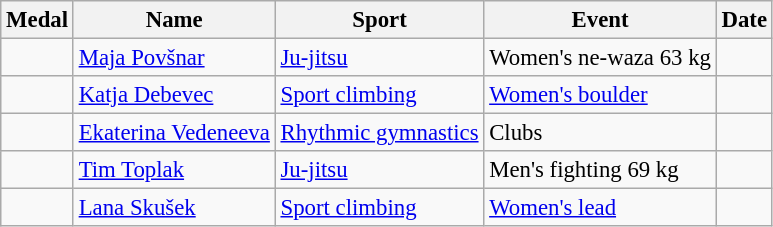<table class="wikitable sortable" style="font-size: 95%;">
<tr>
<th>Medal</th>
<th>Name</th>
<th>Sport</th>
<th>Event</th>
<th>Date</th>
</tr>
<tr>
<td></td>
<td><a href='#'>Maja Povšnar</a></td>
<td><a href='#'>Ju-jitsu</a></td>
<td>Women's ne-waza 63 kg</td>
<td></td>
</tr>
<tr>
<td></td>
<td><a href='#'>Katja Debevec</a></td>
<td><a href='#'>Sport climbing</a></td>
<td><a href='#'>Women's boulder</a></td>
<td></td>
</tr>
<tr>
<td></td>
<td><a href='#'>Ekaterina Vedeneeva</a></td>
<td><a href='#'>Rhythmic gymnastics</a></td>
<td>Clubs</td>
<td></td>
</tr>
<tr>
<td></td>
<td><a href='#'>Tim Toplak</a></td>
<td><a href='#'>Ju-jitsu</a></td>
<td>Men's fighting 69 kg</td>
<td></td>
</tr>
<tr>
<td></td>
<td><a href='#'>Lana Skušek</a></td>
<td><a href='#'>Sport climbing</a></td>
<td><a href='#'>Women's lead</a></td>
<td></td>
</tr>
</table>
